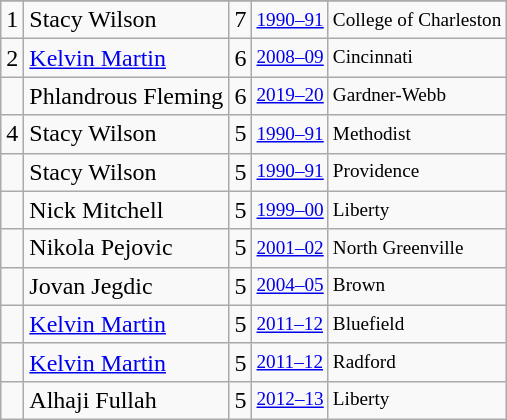<table class="wikitable">
<tr>
</tr>
<tr>
<td>1</td>
<td>Stacy Wilson</td>
<td>7</td>
<td style="font-size:80%;"><a href='#'>1990–91</a></td>
<td style="font-size:80%;">College of Charleston</td>
</tr>
<tr>
<td>2</td>
<td><a href='#'>Kelvin Martin</a></td>
<td>6</td>
<td style="font-size:80%;"><a href='#'>2008–09</a></td>
<td style="font-size:80%;">Cincinnati</td>
</tr>
<tr>
<td></td>
<td>Phlandrous Fleming</td>
<td>6</td>
<td style="font-size:80%;"><a href='#'>2019–20</a></td>
<td style="font-size:80%;">Gardner-Webb</td>
</tr>
<tr>
<td>4</td>
<td>Stacy Wilson</td>
<td>5</td>
<td style="font-size:80%;"><a href='#'>1990–91</a></td>
<td style="font-size:80%;">Methodist</td>
</tr>
<tr>
<td></td>
<td>Stacy Wilson</td>
<td>5</td>
<td style="font-size:80%;"><a href='#'>1990–91</a></td>
<td style="font-size:80%;">Providence</td>
</tr>
<tr>
<td></td>
<td>Nick Mitchell</td>
<td>5</td>
<td style="font-size:80%;"><a href='#'>1999–00</a></td>
<td style="font-size:80%;">Liberty</td>
</tr>
<tr>
<td></td>
<td>Nikola Pejovic</td>
<td>5</td>
<td style="font-size:80%;"><a href='#'>2001–02</a></td>
<td style="font-size:80%;">North Greenville</td>
</tr>
<tr>
<td></td>
<td>Jovan Jegdic</td>
<td>5</td>
<td style="font-size:80%;"><a href='#'>2004–05</a></td>
<td style="font-size:80%;">Brown</td>
</tr>
<tr>
<td></td>
<td><a href='#'>Kelvin Martin</a></td>
<td>5</td>
<td style="font-size:80%;"><a href='#'>2011–12</a></td>
<td style="font-size:80%;">Bluefield</td>
</tr>
<tr>
<td></td>
<td><a href='#'>Kelvin Martin</a></td>
<td>5</td>
<td style="font-size:80%;"><a href='#'>2011–12</a></td>
<td style="font-size:80%;">Radford</td>
</tr>
<tr>
<td></td>
<td>Alhaji Fullah</td>
<td>5</td>
<td style="font-size:80%;"><a href='#'>2012–13</a></td>
<td style="font-size:80%;">Liberty</td>
</tr>
</table>
